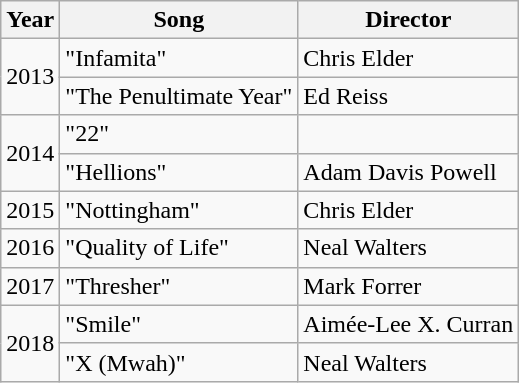<table class="wikitable">
<tr>
<th><strong>Year</strong></th>
<th>Song</th>
<th>Director</th>
</tr>
<tr>
<td rowspan="2">2013</td>
<td>"Infamita"</td>
<td>Chris Elder</td>
</tr>
<tr>
<td>"The Penultimate Year"</td>
<td>Ed Reiss</td>
</tr>
<tr>
<td rowspan="2">2014</td>
<td>"22"</td>
<td></td>
</tr>
<tr>
<td>"Hellions"</td>
<td>Adam Davis Powell</td>
</tr>
<tr>
<td>2015</td>
<td>"Nottingham"</td>
<td>Chris Elder</td>
</tr>
<tr>
<td>2016</td>
<td>"Quality of Life"</td>
<td>Neal Walters</td>
</tr>
<tr>
<td>2017</td>
<td>"Thresher"</td>
<td>Mark Forrer</td>
</tr>
<tr>
<td rowspan="2">2018</td>
<td>"Smile"</td>
<td>Aimée-Lee X. Curran</td>
</tr>
<tr>
<td>"X (Mwah)"</td>
<td>Neal Walters</td>
</tr>
</table>
